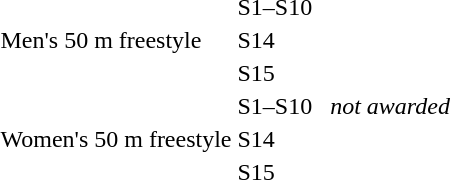<table>
<tr>
<td rowspan=3>Men's 50 m freestyle</td>
<td>S1–S10</td>
<td></td>
<td></td>
<td nowrap></td>
</tr>
<tr>
<td>S14</td>
<td></td>
<td></td>
<td></td>
</tr>
<tr>
<td>S15</td>
<td></td>
<td></td>
<td></td>
</tr>
<tr>
<td rowspan=3>Women's 50 m freestyle</td>
<td>S1–S10</td>
<td nowrap></td>
<td></td>
<td><em>not awarded</em></td>
</tr>
<tr>
<td>S14</td>
<td></td>
<td nowrap></td>
<td></td>
</tr>
<tr>
<td>S15</td>
<td></td>
<td></td>
<td></td>
</tr>
</table>
